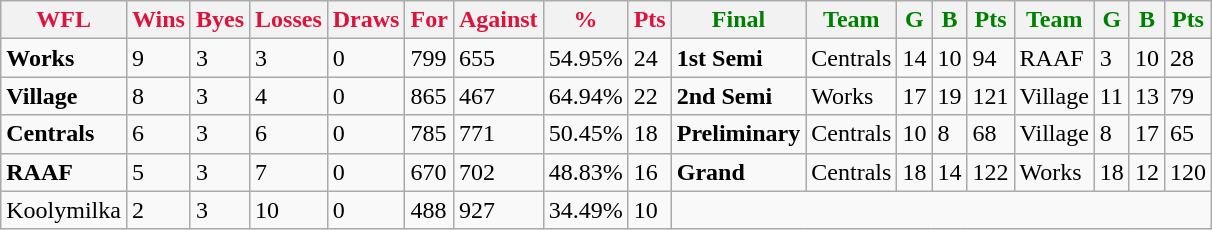<table class="wikitable">
<tr>
<th style="color:crimson">WFL</th>
<th style="color:crimson">Wins</th>
<th style="color:crimson">Byes</th>
<th style="color:crimson">Losses</th>
<th style="color:crimson">Draws</th>
<th style="color:crimson">For</th>
<th style="color:crimson">Against</th>
<th style="color:crimson">%</th>
<th style="color:crimson">Pts</th>
<th style="color:green">Final</th>
<th style="color:green">Team</th>
<th style="color:green">G</th>
<th style="color:green">B</th>
<th style="color:green">Pts</th>
<th style="color:green">Team</th>
<th style="color:green">G</th>
<th style="color:green">B</th>
<th style="color:green">Pts</th>
</tr>
<tr>
<td><strong>	Works	</strong></td>
<td>9</td>
<td>3</td>
<td>3</td>
<td>0</td>
<td>799</td>
<td>655</td>
<td>54.95%</td>
<td>24</td>
<td><strong>1st Semi</strong></td>
<td>Centrals</td>
<td>14</td>
<td>10</td>
<td>94</td>
<td>RAAF</td>
<td>3</td>
<td>10</td>
<td>28</td>
</tr>
<tr>
<td><strong>	Village	</strong></td>
<td>8</td>
<td>3</td>
<td>4</td>
<td>0</td>
<td>865</td>
<td>467</td>
<td>64.94%</td>
<td>22</td>
<td><strong>2nd Semi</strong></td>
<td>Works</td>
<td>17</td>
<td>19</td>
<td>121</td>
<td>Village</td>
<td>11</td>
<td>13</td>
<td>79</td>
</tr>
<tr>
<td><strong>	Centrals	</strong></td>
<td>6</td>
<td>3</td>
<td>6</td>
<td>0</td>
<td>785</td>
<td>771</td>
<td>50.45%</td>
<td>18</td>
<td><strong>Preliminary</strong></td>
<td>Centrals</td>
<td>10</td>
<td>8</td>
<td>68</td>
<td>Village</td>
<td>8</td>
<td>17</td>
<td>65</td>
</tr>
<tr>
<td><strong>	RAAF	</strong></td>
<td>5</td>
<td>3</td>
<td>7</td>
<td>0</td>
<td>670</td>
<td>702</td>
<td>48.83%</td>
<td>16</td>
<td><strong>Grand</strong></td>
<td>Centrals</td>
<td>18</td>
<td>14</td>
<td>122</td>
<td>Works</td>
<td>18</td>
<td>12</td>
<td>120</td>
</tr>
<tr>
<td>Koolymilka</td>
<td>2</td>
<td>3</td>
<td>10</td>
<td>0</td>
<td>488</td>
<td>927</td>
<td>34.49%</td>
<td>10</td>
</tr>
</table>
